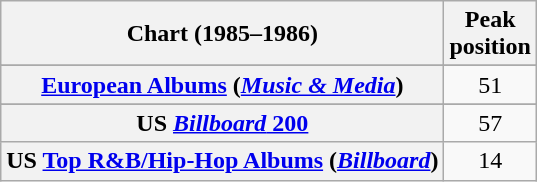<table class="wikitable sortable plainrowheaders" style="text-align:center">
<tr>
<th scope="col">Chart (1985–1986)</th>
<th scope="col">Peak<br>position</th>
</tr>
<tr>
</tr>
<tr>
<th scope="row"><a href='#'>European Albums</a> (<em><a href='#'>Music & Media</a></em>)</th>
<td>51</td>
</tr>
<tr>
</tr>
<tr>
</tr>
<tr>
<th scope="row">US <a href='#'><em>Billboard</em> 200</a></th>
<td>57</td>
</tr>
<tr>
<th scope="row">US <a href='#'>Top R&B/Hip-Hop Albums</a> (<em><a href='#'>Billboard</a></em>)</th>
<td>14</td>
</tr>
</table>
